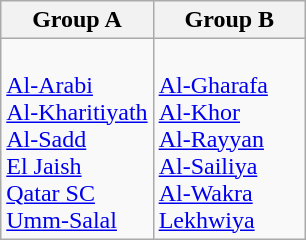<table class="wikitable">
<tr>
<th width=50%>Group A</th>
<th width=50%>Group B</th>
</tr>
<tr>
<td><br><a href='#'>Al-Arabi</a> <br>
<a href='#'>Al-Kharitiyath</a> <br>
<a href='#'>Al-Sadd</a> <br>
<a href='#'>El Jaish</a> <br>
<a href='#'>Qatar SC</a> <br>
<a href='#'>Umm-Salal</a></td>
<td><br><a href='#'>Al-Gharafa</a> <br>
<a href='#'>Al-Khor</a> <br>
<a href='#'>Al-Rayyan</a> <br>
<a href='#'>Al-Sailiya</a> <br>
<a href='#'>Al-Wakra</a> <br>
<a href='#'>Lekhwiya</a> <br></td>
</tr>
</table>
